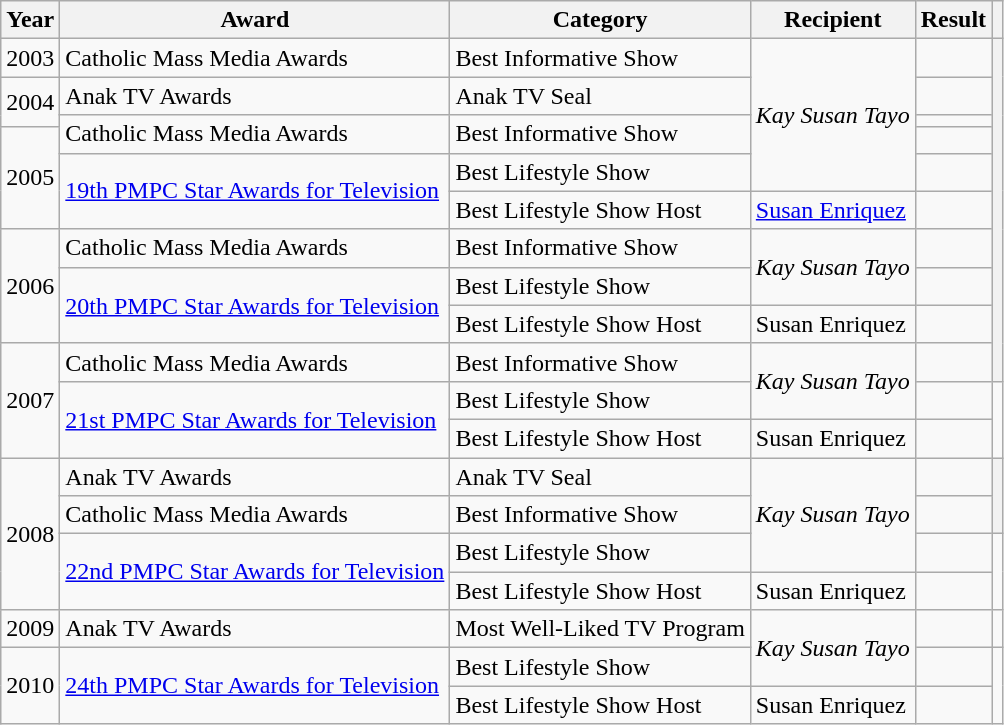<table class="wikitable">
<tr>
<th>Year</th>
<th>Award</th>
<th>Category</th>
<th>Recipient</th>
<th>Result</th>
<th></th>
</tr>
<tr>
<td>2003</td>
<td>Catholic Mass Media Awards</td>
<td>Best Informative Show</td>
<td rowspan=5><em>Kay Susan Tayo</em></td>
<td></td>
<th rowspan=10></th>
</tr>
<tr>
<td rowspan=2>2004</td>
<td>Anak TV Awards</td>
<td>Anak TV Seal</td>
<td></td>
</tr>
<tr>
<td rowspan=2>Catholic Mass Media Awards</td>
<td rowspan=2>Best Informative Show</td>
<td></td>
</tr>
<tr>
<td rowspan=3>2005</td>
<td></td>
</tr>
<tr>
<td rowspan=2><a href='#'>19th PMPC Star Awards for Television</a></td>
<td>Best Lifestyle Show</td>
<td></td>
</tr>
<tr>
<td>Best Lifestyle Show Host</td>
<td><a href='#'>Susan Enriquez</a></td>
<td></td>
</tr>
<tr>
<td rowspan=3>2006</td>
<td>Catholic Mass Media Awards</td>
<td>Best Informative Show</td>
<td rowspan=2><em>Kay Susan Tayo</em></td>
<td></td>
</tr>
<tr>
<td rowspan=2><a href='#'>20th PMPC Star Awards for Television</a></td>
<td>Best Lifestyle Show</td>
<td></td>
</tr>
<tr>
<td>Best Lifestyle Show Host</td>
<td>Susan Enriquez</td>
<td></td>
</tr>
<tr>
<td rowspan=3>2007</td>
<td>Catholic Mass Media Awards</td>
<td>Best Informative Show</td>
<td rowspan=2><em>Kay Susan Tayo</em></td>
<td></td>
</tr>
<tr>
<td rowspan=2><a href='#'>21st PMPC Star Awards for Television</a></td>
<td>Best Lifestyle Show</td>
<td></td>
<td rowspan=2></td>
</tr>
<tr>
<td>Best Lifestyle Show Host</td>
<td>Susan Enriquez</td>
<td></td>
</tr>
<tr>
<td rowspan=4>2008</td>
<td>Anak TV Awards</td>
<td>Anak TV Seal</td>
<td rowspan=3><em>Kay Susan Tayo</em></td>
<td></td>
<th rowspan=2></th>
</tr>
<tr>
<td>Catholic Mass Media Awards</td>
<td>Best Informative Show</td>
<td></td>
</tr>
<tr>
<td rowspan=2><a href='#'>22nd PMPC Star Awards for Television</a></td>
<td>Best Lifestyle Show</td>
<td></td>
<td rowspan=2></td>
</tr>
<tr>
<td>Best Lifestyle Show Host</td>
<td>Susan Enriquez</td>
<td></td>
</tr>
<tr>
<td>2009</td>
<td>Anak TV Awards</td>
<td>Most Well-Liked TV Program</td>
<td rowspan=2><em>Kay Susan Tayo</em></td>
<td></td>
<td></td>
</tr>
<tr>
<td rowspan=2>2010</td>
<td rowspan=2><a href='#'>24th PMPC Star Awards for Television</a></td>
<td>Best Lifestyle Show</td>
<td></td>
<td rowspan=2></td>
</tr>
<tr>
<td>Best Lifestyle Show Host</td>
<td>Susan Enriquez</td>
<td></td>
</tr>
</table>
